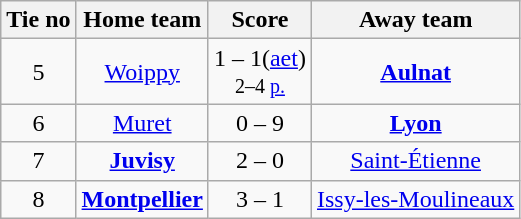<table class="wikitable" style="text-align:center">
<tr>
<th>Tie no</th>
<th>Home team</th>
<th>Score</th>
<th>Away team</th>
</tr>
<tr>
<td>5</td>
<td><a href='#'>Woippy</a></td>
<td>1 – 1(<a href='#'>aet</a>)<br><small>2–4 <a href='#'>p.</a></small></td>
<td><strong><a href='#'>Aulnat</a></strong></td>
</tr>
<tr>
<td>6</td>
<td><a href='#'>Muret</a></td>
<td>0 – 9</td>
<td><strong><a href='#'>Lyon</a></strong></td>
</tr>
<tr>
<td>7</td>
<td><strong><a href='#'>Juvisy</a></strong></td>
<td>2 – 0</td>
<td><a href='#'>Saint-Étienne</a></td>
</tr>
<tr>
<td>8</td>
<td><strong><a href='#'>Montpellier</a></strong></td>
<td>3 – 1</td>
<td><a href='#'>Issy-les-Moulineaux</a></td>
</tr>
</table>
